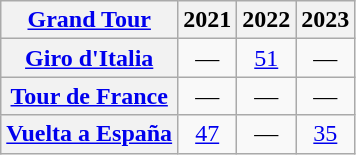<table class="wikitable plainrowheaders">
<tr>
<th scope="col"><a href='#'>Grand Tour</a></th>
<th scope="col">2021</th>
<th scope="col">2022</th>
<th scope="col">2023</th>
</tr>
<tr style="text-align:center;">
<th scope="row"> <a href='#'>Giro d'Italia</a></th>
<td>—</td>
<td><a href='#'>51</a></td>
<td>—</td>
</tr>
<tr style="text-align:center;">
<th scope="row"> <a href='#'>Tour de France</a></th>
<td>—</td>
<td>—</td>
<td>—</td>
</tr>
<tr style="text-align:center;">
<th scope="row"> <a href='#'>Vuelta a España</a></th>
<td><a href='#'>47</a></td>
<td>—</td>
<td><a href='#'>35</a></td>
</tr>
</table>
